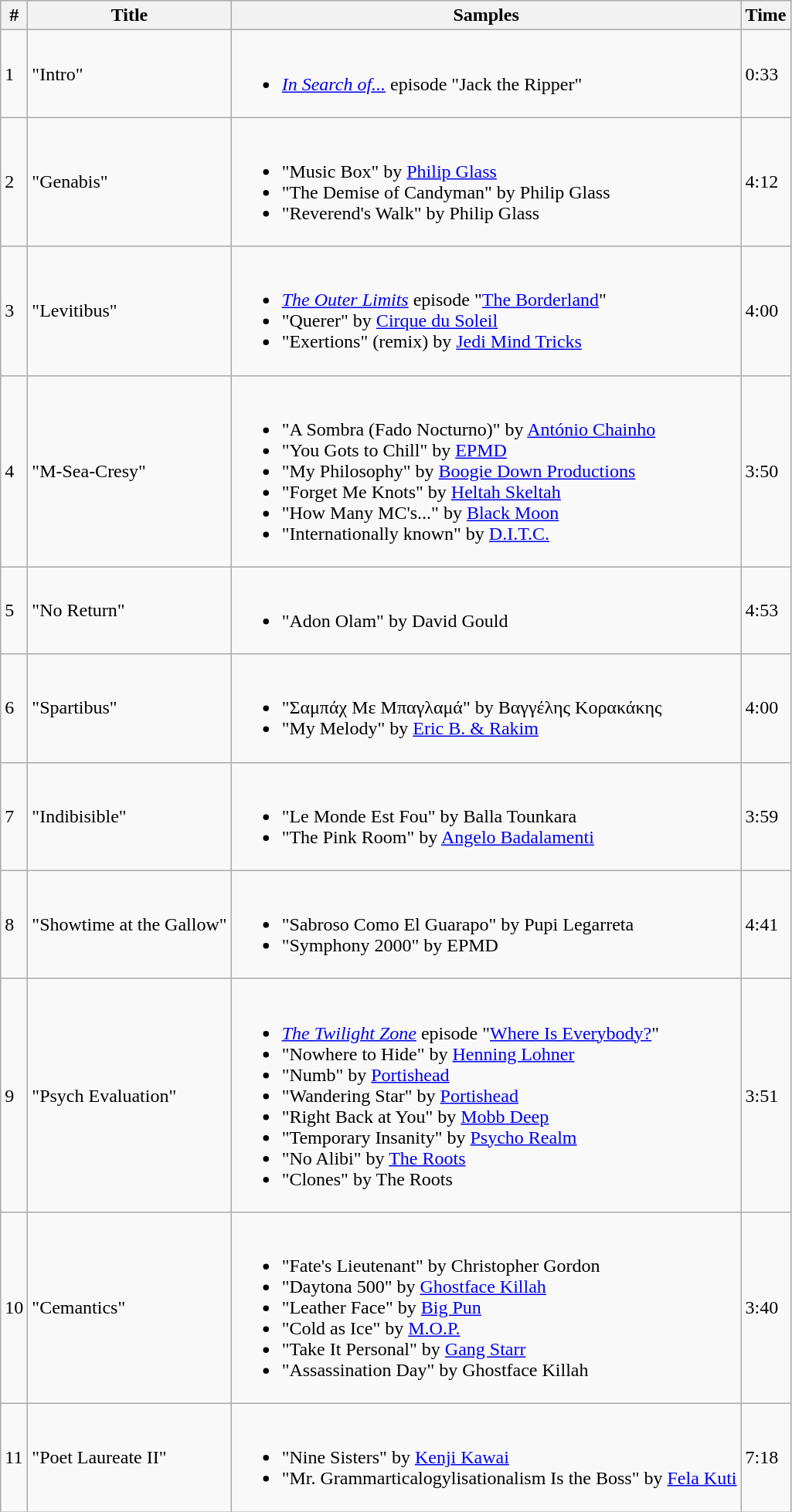<table class="wikitable">
<tr>
<th>#</th>
<th>Title</th>
<th>Samples</th>
<th>Time</th>
</tr>
<tr>
<td>1</td>
<td>"Intro"</td>
<td><br><ul><li><em><a href='#'>In Search of...</a></em> episode "Jack the Ripper"</li></ul></td>
<td>0:33</td>
</tr>
<tr>
<td>2</td>
<td>"Genabis"</td>
<td><br><ul><li>"Music Box" by <a href='#'>Philip Glass</a></li><li>"The Demise of Candyman" by Philip Glass</li><li>"Reverend's Walk" by Philip Glass</li></ul></td>
<td>4:12</td>
</tr>
<tr>
<td>3</td>
<td>"Levitibus"</td>
<td><br><ul><li><em><a href='#'>The Outer Limits</a></em> episode "<a href='#'>The Borderland</a>"</li><li>"Querer" by <a href='#'>Cirque du Soleil</a></li><li>"Exertions" (remix) by <a href='#'>Jedi Mind Tricks</a></li></ul></td>
<td>4:00</td>
</tr>
<tr>
<td>4</td>
<td>"M-Sea-Cresy"</td>
<td><br><ul><li>"A Sombra (Fado Nocturno)" by <a href='#'>António Chainho</a></li><li>"You Gots to Chill" by <a href='#'>EPMD</a></li><li>"My Philosophy" by <a href='#'>Boogie Down Productions</a></li><li>"Forget Me Knots" by <a href='#'>Heltah Skeltah</a></li><li>"How Many MC's..." by <a href='#'>Black Moon</a></li><li>"Internationally known" by <a href='#'>D.I.T.C.</a></li></ul></td>
<td>3:50</td>
</tr>
<tr>
<td>5</td>
<td>"No Return"</td>
<td><br><ul><li>"Adon Olam" by David Gould</li></ul></td>
<td>4:53</td>
</tr>
<tr>
<td>6</td>
<td>"Spartibus"</td>
<td><br><ul><li>"Σαμπάχ Με Μπαγλαμά" by Βαγγέλης Κορακάκης</li><li>"My Melody" by <a href='#'>Eric B. & Rakim</a></li></ul></td>
<td>4:00</td>
</tr>
<tr>
<td>7</td>
<td>"Indibisible"</td>
<td><br><ul><li>"Le Monde Est Fou" by Balla Tounkara</li><li>"The Pink Room" by <a href='#'>Angelo Badalamenti</a></li></ul></td>
<td>3:59</td>
</tr>
<tr>
<td>8</td>
<td>"Showtime at the Gallow"</td>
<td><br><ul><li>"Sabroso Como El Guarapo" by Pupi Legarreta</li><li>"Symphony 2000" by EPMD</li></ul></td>
<td>4:41</td>
</tr>
<tr>
<td>9</td>
<td>"Psych Evaluation"</td>
<td><br><ul><li><em><a href='#'>The Twilight Zone</a></em> episode "<a href='#'>Where Is Everybody?</a>"</li><li>"Nowhere to Hide" by <a href='#'>Henning Lohner</a></li><li>"Numb" by <a href='#'>Portishead</a></li><li>"Wandering Star" by <a href='#'>Portishead</a></li><li>"Right Back at You" by <a href='#'>Mobb Deep</a></li><li>"Temporary Insanity" by <a href='#'>Psycho Realm</a></li><li>"No Alibi" by <a href='#'>The Roots</a></li><li>"Clones" by The Roots</li></ul></td>
<td>3:51</td>
</tr>
<tr>
<td>10</td>
<td>"Cemantics"</td>
<td><br><ul><li>"Fate's Lieutenant" by Christopher Gordon</li><li>"Daytona 500" by <a href='#'>Ghostface Killah</a></li><li>"Leather Face" by <a href='#'>Big Pun</a></li><li>"Cold as Ice" by <a href='#'>M.O.P.</a></li><li>"Take It Personal" by <a href='#'>Gang Starr</a></li><li>"Assassination Day" by Ghostface Killah</li></ul></td>
<td>3:40</td>
</tr>
<tr>
<td>11</td>
<td>"Poet Laureate II"</td>
<td><br><ul><li>"Nine Sisters" by <a href='#'>Kenji Kawai</a></li><li>"Mr. Grammarticalogylisationalism Is the Boss" by <a href='#'>Fela Kuti</a></li></ul></td>
<td>7:18</td>
</tr>
</table>
